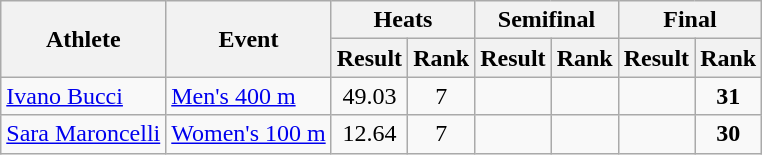<table class="wikitable" border="1">
<tr>
<th rowspan="2">Athlete</th>
<th rowspan="2">Event</th>
<th colspan="2">Heats</th>
<th colspan="2">Semifinal</th>
<th colspan="2">Final</th>
</tr>
<tr>
<th>Result</th>
<th>Rank</th>
<th>Result</th>
<th>Rank</th>
<th>Result</th>
<th>Rank</th>
</tr>
<tr>
<td><a href='#'>Ivano Bucci</a></td>
<td><a href='#'>Men's 400 m</a></td>
<td align=center>49.03</td>
<td align=center>7</td>
<td align=center></td>
<td align=center></td>
<td align=center></td>
<td align=center><strong>31</strong></td>
</tr>
<tr>
<td><a href='#'>Sara Maroncelli</a></td>
<td><a href='#'>Women's 100 m</a></td>
<td align=center>12.64</td>
<td align=center>7</td>
<td align=center></td>
<td align=center></td>
<td align=center></td>
<td align=center><strong>30</strong></td>
</tr>
</table>
